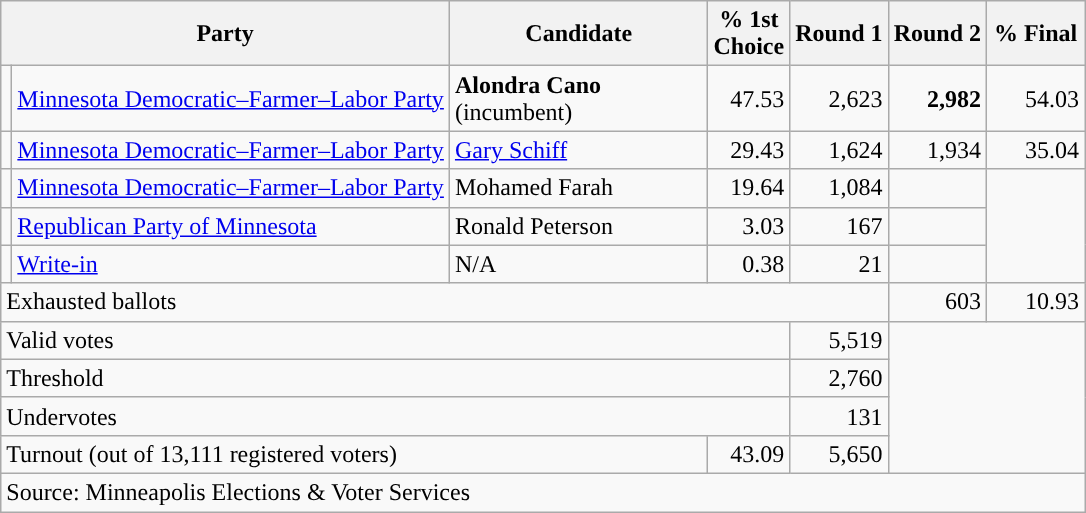<table class="wikitable">
<tr>
<th colspan="2" style="width:290px">Party</th>
<th style="width:165px">Candidate</th>
<th>% 1st<br>Choice</th>
<th>Round 1</th>
<th>Round 2</th>
<th style="width:58px;">% Final</th>
</tr>
<tr>
<td style="background-color:"></td>
<td><a href='#'>Minnesota Democratic–Farmer–Labor Party</a></td>
<td><strong>Alondra Cano</strong> (incumbent)</td>
<td align="right">47.53</td>
<td align="right">2,623</td>
<td align="right"><strong>2,982</strong></td>
<td align="right">54.03</td>
</tr>
<tr>
<td style="background-color:"></td>
<td><a href='#'>Minnesota Democratic–Farmer–Labor Party</a></td>
<td><a href='#'>Gary Schiff</a></td>
<td align="right">29.43</td>
<td align="right">1,624</td>
<td align="right">1,934</td>
<td align="right">35.04</td>
</tr>
<tr>
<td style="background-color:"></td>
<td><a href='#'>Minnesota Democratic–Farmer–Labor Party</a></td>
<td>Mohamed Farah</td>
<td align="right">19.64</td>
<td align="right">1,084</td>
<td></td>
<td rowspan="3"></td>
</tr>
<tr>
<td style="background-color:"></td>
<td><a href='#'>Republican Party of Minnesota</a></td>
<td>Ronald Peterson</td>
<td align="right">3.03</td>
<td align="right">167</td>
<td></td>
</tr>
<tr>
<td style="background-color:"></td>
<td><a href='#'>Write-in</a></td>
<td>N/A</td>
<td align="right">0.38</td>
<td align="right">21</td>
<td></td>
</tr>
<tr>
<td colspan="5">Exhausted ballots</td>
<td align="right">603</td>
<td align="right">10.93</td>
</tr>
<tr>
<td colspan="4">Valid votes</td>
<td align="right">5,519</td>
<td colspan="2" rowspan="4"></td>
</tr>
<tr>
<td colspan="4">Threshold</td>
<td align="right">2,760</td>
</tr>
<tr>
<td colspan="4">Undervotes</td>
<td align="right">131</td>
</tr>
<tr>
<td colspan="3">Turnout (out of 13,111 registered voters)</td>
<td align="right">43.09</td>
<td align="right">5,650</td>
</tr>
<tr>
<td colspan="7">Source: Minneapolis Elections & Voter Services</td>
</tr>
</table>
